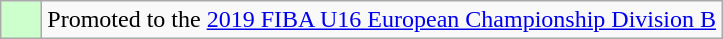<table class="wikitable">
<tr>
<td width=20px bgcolor="#ccffcc"></td>
<td>Promoted to the <a href='#'>2019 FIBA U16 European Championship Division B</a></td>
</tr>
</table>
